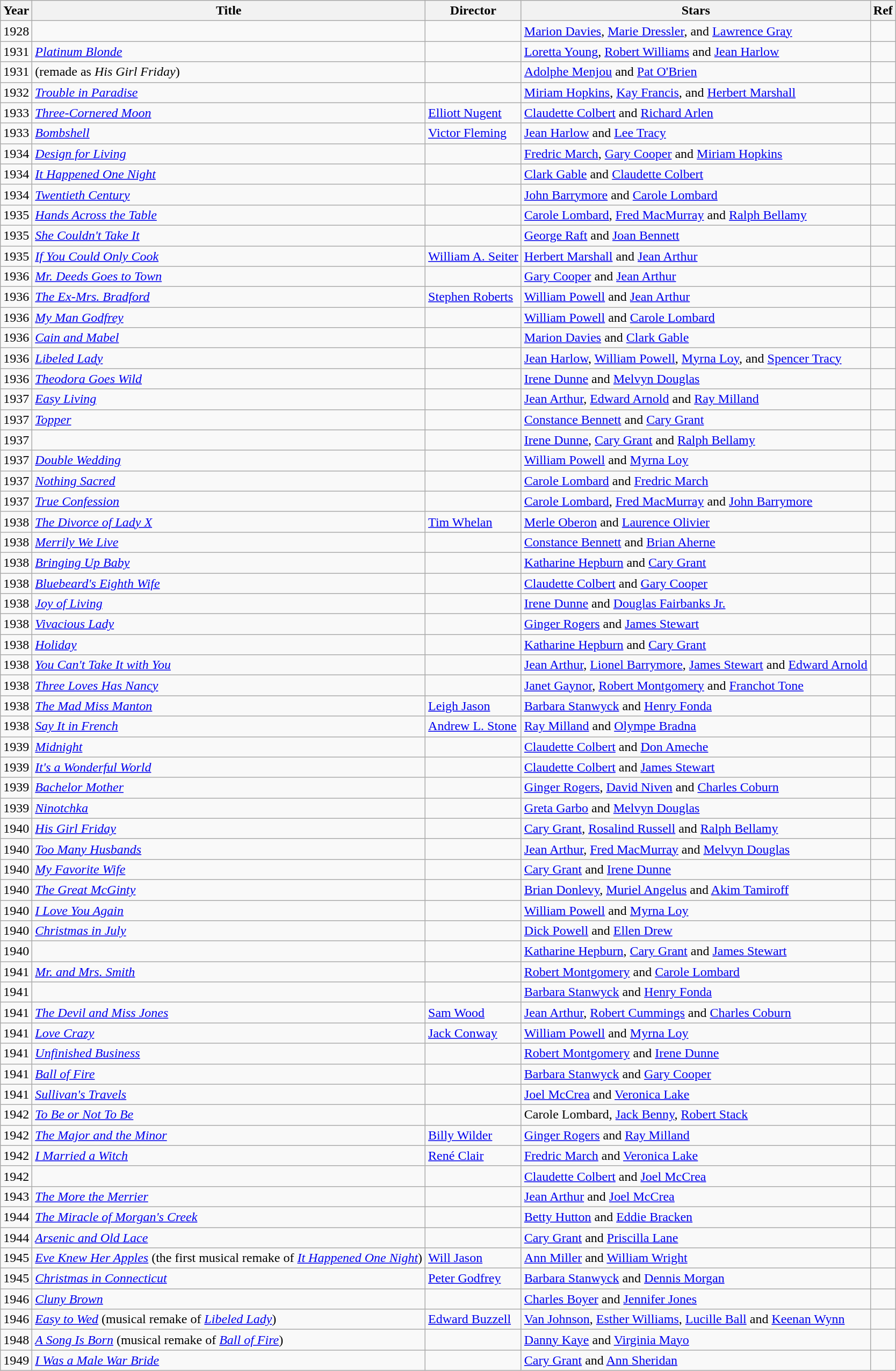<table class="wikitable sortable sticky-header">
<tr>
<th>Year</th>
<th>Title</th>
<th>Director</th>
<th class="unsortable">Stars</th>
<th class="unsortable">Ref</th>
</tr>
<tr>
<td>1928</td>
<td></td>
<td></td>
<td><a href='#'>Marion Davies</a>, <a href='#'>Marie Dressler</a>, and <a href='#'>Lawrence Gray</a></td>
<td></td>
</tr>
<tr>
<td>1931</td>
<td><em><a href='#'>Platinum Blonde</a></em></td>
<td></td>
<td><a href='#'>Loretta Young</a>, <a href='#'>Robert Williams</a> and <a href='#'>Jean Harlow</a></td>
<td></td>
</tr>
<tr>
<td>1931</td>
<td> (remade as <em>His Girl Friday</em>)</td>
<td></td>
<td><a href='#'>Adolphe Menjou</a> and <a href='#'>Pat O'Brien</a></td>
<td></td>
</tr>
<tr>
<td>1932</td>
<td><a href='#'><em>Trouble in Paradise</em></a></td>
<td></td>
<td><a href='#'>Miriam Hopkins</a>, <a href='#'>Kay Francis</a>, and <a href='#'>Herbert Marshall</a></td>
<td></td>
</tr>
<tr>
<td>1933</td>
<td><em><a href='#'>Three-Cornered Moon</a></em></td>
<td><a href='#'>Elliott Nugent</a></td>
<td><a href='#'>Claudette Colbert</a> and <a href='#'>Richard Arlen</a></td>
<td></td>
</tr>
<tr>
<td>1933</td>
<td><em><a href='#'>Bombshell</a></em></td>
<td><a href='#'>Victor Fleming</a></td>
<td><a href='#'>Jean Harlow</a> and <a href='#'>Lee Tracy</a></td>
<td></td>
</tr>
<tr>
<td>1934</td>
<td><em><a href='#'>Design for Living</a></em></td>
<td></td>
<td><a href='#'>Fredric March</a>, <a href='#'>Gary Cooper</a> and <a href='#'>Miriam Hopkins</a></td>
<td></td>
</tr>
<tr>
<td>1934</td>
<td><em><a href='#'>It Happened One Night</a></em></td>
<td></td>
<td><a href='#'>Clark Gable</a> and <a href='#'>Claudette Colbert</a></td>
<td></td>
</tr>
<tr>
<td>1934</td>
<td><em><a href='#'>Twentieth Century</a></em></td>
<td></td>
<td><a href='#'>John Barrymore</a> and <a href='#'>Carole Lombard</a></td>
<td></td>
</tr>
<tr>
<td>1935</td>
<td><em><a href='#'>Hands Across the Table</a></em></td>
<td></td>
<td><a href='#'>Carole Lombard</a>, <a href='#'>Fred MacMurray</a> and <a href='#'>Ralph Bellamy</a></td>
<td></td>
</tr>
<tr>
<td>1935</td>
<td><em><a href='#'>She Couldn't Take It</a></em></td>
<td></td>
<td><a href='#'>George Raft</a> and <a href='#'>Joan Bennett</a></td>
<td></td>
</tr>
<tr>
<td>1935</td>
<td><em><a href='#'>If You Could Only Cook</a></em></td>
<td><a href='#'>William A. Seiter</a></td>
<td><a href='#'>Herbert Marshall</a> and <a href='#'>Jean Arthur</a></td>
<td></td>
</tr>
<tr>
<td>1936</td>
<td><em><a href='#'>Mr. Deeds Goes to Town</a></em></td>
<td></td>
<td><a href='#'>Gary Cooper</a> and <a href='#'>Jean Arthur</a></td>
<td></td>
</tr>
<tr>
<td>1936</td>
<td><em><a href='#'>The Ex-Mrs. Bradford</a></em></td>
<td><a href='#'>Stephen Roberts</a></td>
<td><a href='#'>William Powell</a> and <a href='#'>Jean Arthur</a></td>
<td></td>
</tr>
<tr>
<td>1936</td>
<td><em><a href='#'>My Man Godfrey</a></em></td>
<td></td>
<td><a href='#'>William Powell</a> and <a href='#'>Carole Lombard</a></td>
<td></td>
</tr>
<tr>
<td>1936</td>
<td><em><a href='#'>Cain and Mabel</a></em></td>
<td></td>
<td><a href='#'>Marion Davies</a> and <a href='#'>Clark Gable</a></td>
<td></td>
</tr>
<tr>
<td>1936</td>
<td><em><a href='#'>Libeled Lady</a></em></td>
<td></td>
<td><a href='#'>Jean Harlow</a>, <a href='#'>William Powell</a>, <a href='#'>Myrna Loy</a>, and <a href='#'>Spencer Tracy</a></td>
<td></td>
</tr>
<tr>
<td>1936</td>
<td><em><a href='#'>Theodora Goes Wild</a></em></td>
<td></td>
<td><a href='#'>Irene Dunne</a> and <a href='#'>Melvyn Douglas</a></td>
<td></td>
</tr>
<tr>
<td>1937</td>
<td><em><a href='#'>Easy Living</a></em></td>
<td></td>
<td><a href='#'>Jean Arthur</a>, <a href='#'>Edward Arnold</a> and <a href='#'>Ray Milland</a></td>
<td></td>
</tr>
<tr>
<td>1937</td>
<td><em><a href='#'>Topper</a></em></td>
<td></td>
<td><a href='#'>Constance Bennett</a> and <a href='#'>Cary Grant</a></td>
<td></td>
</tr>
<tr>
<td>1937</td>
<td></td>
<td></td>
<td><a href='#'>Irene Dunne</a>, <a href='#'>Cary Grant</a> and <a href='#'>Ralph Bellamy</a></td>
<td></td>
</tr>
<tr>
<td>1937</td>
<td><em><a href='#'>Double Wedding</a></em></td>
<td></td>
<td><a href='#'>William Powell</a> and <a href='#'>Myrna Loy</a></td>
<td></td>
</tr>
<tr>
<td>1937</td>
<td><em><a href='#'>Nothing Sacred</a></em></td>
<td></td>
<td><a href='#'>Carole Lombard</a> and <a href='#'>Fredric March</a></td>
<td></td>
</tr>
<tr>
<td>1937</td>
<td><em><a href='#'>True Confession</a></em></td>
<td></td>
<td><a href='#'>Carole Lombard</a>, <a href='#'>Fred MacMurray</a> and <a href='#'>John Barrymore</a></td>
<td></td>
</tr>
<tr>
<td>1938</td>
<td><em><a href='#'>The Divorce of Lady X</a></em></td>
<td><a href='#'>Tim Whelan</a></td>
<td><a href='#'>Merle Oberon</a> and <a href='#'>Laurence Olivier</a></td>
<td></td>
</tr>
<tr>
<td>1938</td>
<td><em><a href='#'>Merrily We Live</a></em></td>
<td></td>
<td><a href='#'>Constance Bennett</a> and <a href='#'>Brian Aherne</a></td>
<td></td>
</tr>
<tr>
<td>1938</td>
<td><em><a href='#'>Bringing Up Baby</a></em></td>
<td></td>
<td><a href='#'>Katharine Hepburn</a> and <a href='#'>Cary Grant</a></td>
<td></td>
</tr>
<tr>
<td>1938</td>
<td><em><a href='#'>Bluebeard's Eighth Wife</a></em></td>
<td></td>
<td><a href='#'>Claudette Colbert</a> and <a href='#'>Gary Cooper</a></td>
<td></td>
</tr>
<tr>
<td>1938</td>
<td><em><a href='#'>Joy of Living</a></em></td>
<td></td>
<td><a href='#'>Irene Dunne</a> and <a href='#'>Douglas Fairbanks Jr.</a></td>
<td></td>
</tr>
<tr>
<td>1938</td>
<td><em><a href='#'>Vivacious Lady</a></em></td>
<td></td>
<td><a href='#'>Ginger Rogers</a> and <a href='#'>James Stewart</a></td>
<td></td>
</tr>
<tr>
<td>1938</td>
<td><em><a href='#'>Holiday</a></em></td>
<td></td>
<td><a href='#'>Katharine Hepburn</a> and <a href='#'>Cary Grant</a></td>
<td></td>
</tr>
<tr>
<td>1938</td>
<td><em><a href='#'>You Can't Take It with You</a></em></td>
<td></td>
<td><a href='#'>Jean Arthur</a>, <a href='#'>Lionel Barrymore</a>, <a href='#'>James Stewart</a> and <a href='#'>Edward Arnold</a></td>
<td></td>
</tr>
<tr>
<td>1938</td>
<td><em><a href='#'>Three Loves Has Nancy</a></em></td>
<td></td>
<td><a href='#'>Janet Gaynor</a>, <a href='#'>Robert Montgomery</a> and <a href='#'>Franchot Tone</a></td>
<td></td>
</tr>
<tr>
<td>1938</td>
<td><em><a href='#'>The Mad Miss Manton</a></em></td>
<td><a href='#'>Leigh Jason</a></td>
<td><a href='#'>Barbara Stanwyck</a> and <a href='#'>Henry Fonda</a></td>
<td></td>
</tr>
<tr>
<td>1938</td>
<td><em><a href='#'>Say It in French</a></em></td>
<td><a href='#'>Andrew L. Stone</a></td>
<td><a href='#'>Ray Milland</a> and <a href='#'>Olympe Bradna</a></td>
<td></td>
</tr>
<tr>
<td>1939</td>
<td><em><a href='#'>Midnight</a></em></td>
<td></td>
<td><a href='#'>Claudette Colbert</a> and <a href='#'>Don Ameche</a></td>
<td></td>
</tr>
<tr>
<td>1939</td>
<td><em><a href='#'>It's a Wonderful World</a></em></td>
<td></td>
<td><a href='#'>Claudette Colbert</a> and <a href='#'>James Stewart</a></td>
<td></td>
</tr>
<tr>
<td>1939</td>
<td><em><a href='#'>Bachelor Mother</a></em></td>
<td></td>
<td><a href='#'>Ginger Rogers</a>, <a href='#'>David Niven</a> and <a href='#'>Charles Coburn</a></td>
<td></td>
</tr>
<tr>
<td>1939</td>
<td><em><a href='#'>Ninotchka</a></em></td>
<td></td>
<td><a href='#'>Greta Garbo</a> and <a href='#'>Melvyn Douglas</a></td>
<td></td>
</tr>
<tr>
<td>1940</td>
<td><em><a href='#'>His Girl Friday</a></em></td>
<td></td>
<td><a href='#'>Cary Grant</a>, <a href='#'>Rosalind Russell</a> and <a href='#'>Ralph Bellamy</a></td>
<td></td>
</tr>
<tr>
<td>1940</td>
<td><em><a href='#'>Too Many Husbands</a></em></td>
<td></td>
<td><a href='#'>Jean Arthur</a>, <a href='#'>Fred MacMurray</a> and <a href='#'>Melvyn Douglas</a></td>
<td></td>
</tr>
<tr>
<td>1940</td>
<td><em><a href='#'>My Favorite Wife</a></em></td>
<td></td>
<td><a href='#'>Cary Grant</a> and <a href='#'>Irene Dunne</a></td>
<td></td>
</tr>
<tr>
<td>1940</td>
<td><em><a href='#'>The Great McGinty</a></em></td>
<td></td>
<td><a href='#'>Brian Donlevy</a>, <a href='#'>Muriel Angelus</a> and <a href='#'>Akim Tamiroff</a></td>
<td></td>
</tr>
<tr>
<td>1940</td>
<td><em><a href='#'>I Love You Again</a></em></td>
<td></td>
<td><a href='#'>William Powell</a> and <a href='#'>Myrna Loy</a></td>
<td></td>
</tr>
<tr>
<td>1940</td>
<td><em><a href='#'>Christmas in July</a></em></td>
<td></td>
<td><a href='#'>Dick Powell</a> and <a href='#'>Ellen Drew</a></td>
<td></td>
</tr>
<tr>
<td>1940</td>
<td></td>
<td></td>
<td><a href='#'>Katharine Hepburn</a>, <a href='#'>Cary Grant</a> and <a href='#'>James Stewart</a></td>
<td></td>
</tr>
<tr>
<td>1941</td>
<td><em><a href='#'>Mr. and Mrs. Smith</a></em></td>
<td></td>
<td><a href='#'>Robert Montgomery</a> and <a href='#'>Carole Lombard</a></td>
<td></td>
</tr>
<tr>
<td>1941</td>
<td></td>
<td></td>
<td><a href='#'>Barbara Stanwyck</a> and <a href='#'>Henry Fonda</a></td>
<td></td>
</tr>
<tr>
<td>1941</td>
<td><em><a href='#'>The Devil and Miss Jones</a></em></td>
<td><a href='#'>Sam Wood</a></td>
<td><a href='#'>Jean Arthur</a>, <a href='#'>Robert Cummings</a> and <a href='#'>Charles Coburn</a></td>
<td></td>
</tr>
<tr>
<td>1941</td>
<td><em><a href='#'>Love Crazy</a></em></td>
<td><a href='#'>Jack Conway</a></td>
<td><a href='#'>William Powell</a> and <a href='#'>Myrna Loy</a></td>
<td></td>
</tr>
<tr>
<td>1941</td>
<td><em><a href='#'>Unfinished Business</a></em></td>
<td></td>
<td><a href='#'>Robert Montgomery</a> and <a href='#'>Irene Dunne</a></td>
<td></td>
</tr>
<tr>
<td>1941</td>
<td><em><a href='#'>Ball of Fire</a></em></td>
<td></td>
<td><a href='#'>Barbara Stanwyck</a> and <a href='#'>Gary Cooper</a></td>
<td></td>
</tr>
<tr>
<td>1941</td>
<td><em><a href='#'>Sullivan's Travels</a></em></td>
<td></td>
<td><a href='#'>Joel McCrea</a> and <a href='#'>Veronica Lake</a></td>
<td></td>
</tr>
<tr>
<td>1942</td>
<td><em><a href='#'>To Be or Not To Be</a></em></td>
<td></td>
<td>Carole Lombard, <a href='#'>Jack Benny</a>, <a href='#'>Robert Stack</a></td>
<td></td>
</tr>
<tr>
<td>1942</td>
<td><em><a href='#'>The Major and the Minor</a></em></td>
<td><a href='#'>Billy Wilder</a></td>
<td><a href='#'>Ginger Rogers</a> and <a href='#'>Ray Milland</a></td>
<td></td>
</tr>
<tr>
<td>1942</td>
<td><em><a href='#'>I Married a Witch</a></em></td>
<td><a href='#'>René Clair</a></td>
<td><a href='#'>Fredric March</a> and <a href='#'>Veronica Lake</a></td>
<td></td>
</tr>
<tr>
<td>1942</td>
<td></td>
<td></td>
<td><a href='#'>Claudette Colbert</a> and <a href='#'>Joel McCrea</a></td>
<td></td>
</tr>
<tr>
<td>1943</td>
<td><em><a href='#'>The More the Merrier</a></em></td>
<td></td>
<td><a href='#'>Jean Arthur</a> and <a href='#'>Joel McCrea</a></td>
<td></td>
</tr>
<tr>
<td>1944</td>
<td><em><a href='#'>The Miracle of Morgan's Creek</a></em></td>
<td></td>
<td><a href='#'>Betty Hutton</a> and <a href='#'>Eddie Bracken</a></td>
<td></td>
</tr>
<tr>
<td>1944</td>
<td><em><a href='#'>Arsenic and Old Lace</a></em></td>
<td></td>
<td><a href='#'>Cary Grant</a> and <a href='#'>Priscilla Lane</a></td>
<td></td>
</tr>
<tr>
<td>1945</td>
<td><em><a href='#'>Eve Knew Her Apples</a></em> (the first musical remake of <em><a href='#'>It Happened One Night</a></em>)</td>
<td><a href='#'>Will Jason</a></td>
<td><a href='#'>Ann Miller</a> and <a href='#'>William Wright</a></td>
<td></td>
</tr>
<tr>
<td>1945</td>
<td><em><a href='#'>Christmas in Connecticut</a></em></td>
<td><a href='#'>Peter Godfrey</a></td>
<td><a href='#'>Barbara Stanwyck</a> and <a href='#'>Dennis Morgan</a></td>
<td></td>
</tr>
<tr>
<td>1946</td>
<td><em><a href='#'>Cluny Brown</a></em></td>
<td></td>
<td><a href='#'>Charles Boyer</a> and <a href='#'>Jennifer Jones</a></td>
<td></td>
</tr>
<tr>
<td>1946</td>
<td><em><a href='#'>Easy to Wed</a></em> (musical remake of <em><a href='#'>Libeled Lady</a></em>)</td>
<td><a href='#'>Edward Buzzell</a></td>
<td><a href='#'>Van Johnson</a>, <a href='#'>Esther Williams</a>, <a href='#'>Lucille Ball</a> and <a href='#'>Keenan Wynn</a></td>
<td></td>
</tr>
<tr>
<td>1948</td>
<td><em><a href='#'>A Song Is Born</a></em> (musical remake of <em><a href='#'>Ball of Fire</a></em>)</td>
<td></td>
<td><a href='#'>Danny Kaye</a> and <a href='#'>Virginia Mayo</a></td>
<td></td>
</tr>
<tr>
<td>1949</td>
<td><em><a href='#'>I Was a Male War Bride</a></em></td>
<td></td>
<td><a href='#'>Cary Grant</a> and <a href='#'>Ann Sheridan</a></td>
<td></td>
</tr>
</table>
